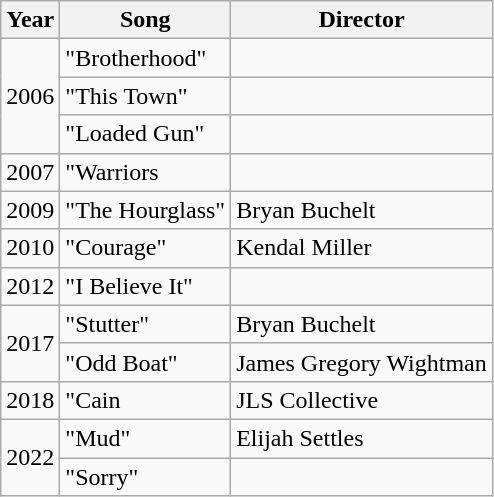<table class="wikitable">
<tr>
<th>Year</th>
<th>Song</th>
<th>Director</th>
</tr>
<tr>
<td rowspan="3">2006</td>
<td>"Brotherhood"</td>
<td></td>
</tr>
<tr>
<td>"This Town"</td>
<td></td>
</tr>
<tr>
<td>"Loaded Gun"</td>
<td></td>
</tr>
<tr>
<td>2007</td>
<td>"Warriors</td>
<td></td>
</tr>
<tr>
<td>2009</td>
<td>"The Hourglass"</td>
<td>Bryan Buchelt</td>
</tr>
<tr>
<td>2010</td>
<td>"Courage"</td>
<td>Kendal Miller</td>
</tr>
<tr>
<td>2012</td>
<td>"I Believe It"</td>
<td></td>
</tr>
<tr>
<td rowspan="2">2017</td>
<td>"Stutter"</td>
<td>Bryan Buchelt</td>
</tr>
<tr>
<td>"Odd Boat"</td>
<td>James Gregory Wightman</td>
</tr>
<tr>
<td>2018</td>
<td>"Cain</td>
<td>JLS Collective</td>
</tr>
<tr>
<td rowspan="2">2022</td>
<td>"Mud"</td>
<td>Elijah Settles</td>
</tr>
<tr>
<td>"Sorry"</td>
<td></td>
</tr>
</table>
